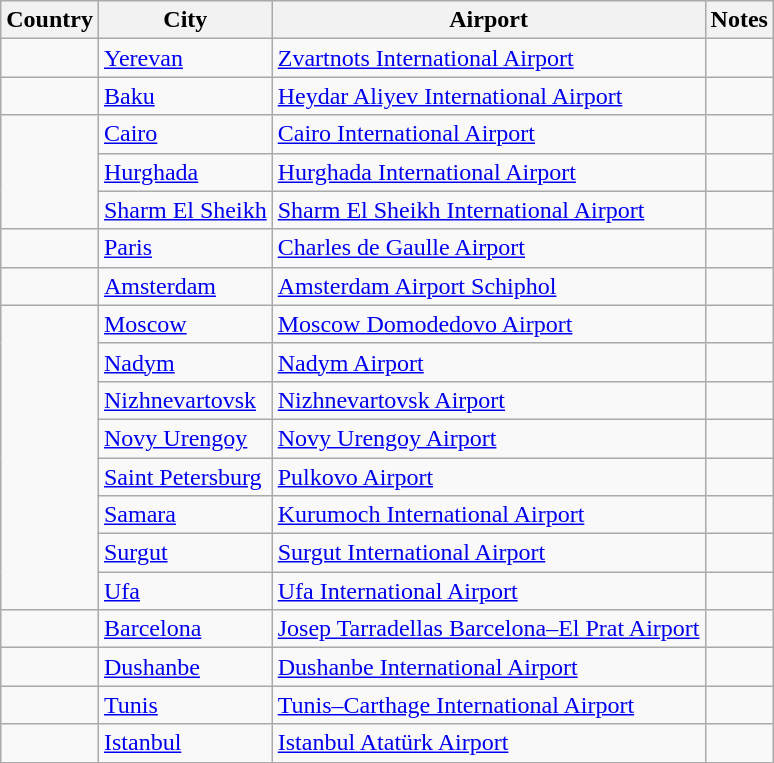<table class="sortable wikitable">
<tr>
<th>Country</th>
<th>City</th>
<th>Airport</th>
<th>Notes</th>
</tr>
<tr>
<td></td>
<td><a href='#'>Yerevan</a></td>
<td><a href='#'>Zvartnots International Airport</a></td>
<td></td>
</tr>
<tr>
<td></td>
<td><a href='#'>Baku</a></td>
<td><a href='#'>Heydar Aliyev International Airport</a></td>
<td align=center></td>
</tr>
<tr>
<td rowspan=3></td>
<td><a href='#'>Cairo</a></td>
<td><a href='#'>Cairo International Airport</a></td>
<td></td>
</tr>
<tr>
<td><a href='#'>Hurghada</a></td>
<td><a href='#'>Hurghada International Airport</a></td>
<td></td>
</tr>
<tr>
<td><a href='#'>Sharm El Sheikh</a></td>
<td><a href='#'>Sharm El Sheikh International Airport</a></td>
<td></td>
</tr>
<tr>
<td></td>
<td><a href='#'>Paris</a></td>
<td><a href='#'>Charles de Gaulle Airport</a></td>
<td align=center></td>
</tr>
<tr>
<td></td>
<td><a href='#'>Amsterdam</a></td>
<td><a href='#'>Amsterdam Airport Schiphol</a></td>
<td align=center></td>
</tr>
<tr>
<td rowspan=8></td>
<td><a href='#'>Moscow</a></td>
<td><a href='#'>Moscow Domodedovo Airport</a></td>
<td align=center></td>
</tr>
<tr>
<td><a href='#'>Nadym</a></td>
<td><a href='#'>Nadym Airport</a></td>
<td align=center></td>
</tr>
<tr>
<td><a href='#'>Nizhnevartovsk</a></td>
<td><a href='#'>Nizhnevartovsk Airport</a></td>
<td align=center></td>
</tr>
<tr>
<td><a href='#'>Novy Urengoy</a></td>
<td><a href='#'>Novy Urengoy Airport</a></td>
<td align=center></td>
</tr>
<tr>
<td><a href='#'>Saint Petersburg</a></td>
<td><a href='#'>Pulkovo Airport</a></td>
<td align=center></td>
</tr>
<tr>
<td><a href='#'>Samara</a></td>
<td><a href='#'>Kurumoch International Airport</a></td>
<td align=center></td>
</tr>
<tr>
<td><a href='#'>Surgut</a></td>
<td><a href='#'>Surgut International Airport</a></td>
<td align=center></td>
</tr>
<tr>
<td><a href='#'>Ufa</a></td>
<td><a href='#'>Ufa International Airport</a></td>
<td></td>
</tr>
<tr>
<td></td>
<td><a href='#'>Barcelona</a></td>
<td><a href='#'>Josep Tarradellas Barcelona–El Prat Airport</a></td>
<td align=center></td>
</tr>
<tr>
<td></td>
<td><a href='#'>Dushanbe</a></td>
<td><a href='#'>Dushanbe International Airport</a></td>
<td align=center></td>
</tr>
<tr>
<td></td>
<td><a href='#'>Tunis</a></td>
<td><a href='#'>Tunis–Carthage International Airport</a></td>
<td></td>
</tr>
<tr>
<td></td>
<td><a href='#'>Istanbul</a></td>
<td><a href='#'>Istanbul Atatürk Airport</a></td>
<td align=center></td>
</tr>
<tr>
</tr>
</table>
